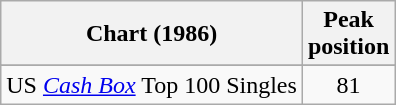<table class="wikitable sortable">
<tr>
<th>Chart (1986)</th>
<th>Peak<br>position</th>
</tr>
<tr>
</tr>
<tr>
</tr>
<tr>
<td align="left">US <em><a href='#'>Cash Box</a></em> Top 100 Singles</td>
<td style="text-align:center;">81</td>
</tr>
</table>
